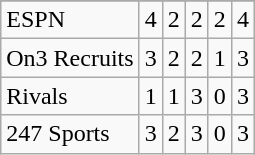<table class="wikitable">
<tr>
</tr>
<tr>
<td>ESPN</td>
<td>4</td>
<td>2</td>
<td>2</td>
<td>2</td>
<td>4</td>
</tr>
<tr>
<td>On3 Recruits</td>
<td>3</td>
<td>2</td>
<td>2</td>
<td>1</td>
<td>3</td>
</tr>
<tr>
<td>Rivals</td>
<td>1</td>
<td>1</td>
<td>3</td>
<td>0</td>
<td>3</td>
</tr>
<tr>
<td>247 Sports</td>
<td>3</td>
<td>2</td>
<td>3</td>
<td>0</td>
<td>3</td>
</tr>
</table>
